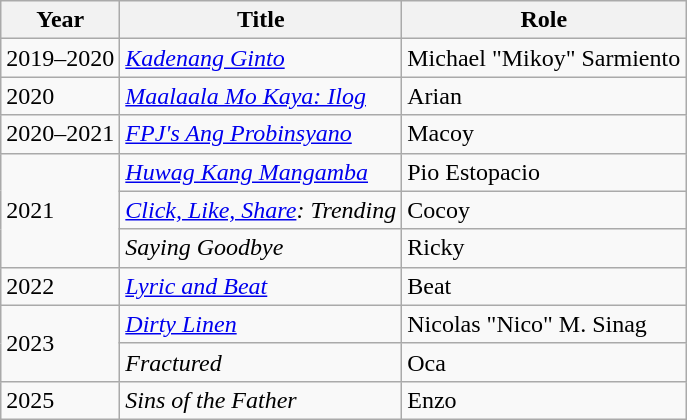<table class="wikitable sortable">
<tr>
<th>Year</th>
<th>Title</th>
<th>Role</th>
</tr>
<tr>
<td>2019–2020</td>
<td><em><a href='#'>Kadenang Ginto</a></em></td>
<td>Michael "Mikoy" Sarmiento</td>
</tr>
<tr>
<td>2020</td>
<td><a href='#'><em>Maalaala Mo Kaya: Ilog</em></a></td>
<td>Arian</td>
</tr>
<tr>
<td>2020–2021</td>
<td><em><a href='#'>FPJ's Ang Probinsyano</a></em></td>
<td>Macoy</td>
</tr>
<tr>
<td rowspan="3">2021</td>
<td><em><a href='#'>Huwag Kang Mangamba</a></em></td>
<td>Pio Estopacio</td>
</tr>
<tr>
<td><em><a href='#'>Click, Like, Share</a>: Trending</em></td>
<td>Cocoy</td>
</tr>
<tr>
<td><em>Saying Goodbye</em></td>
<td>Ricky</td>
</tr>
<tr>
<td rowspan="1">2022</td>
<td><em><a href='#'>Lyric and Beat</a></em></td>
<td>Beat</td>
</tr>
<tr>
<td rowspan="2">2023</td>
<td><em><a href='#'>Dirty Linen</a></em></td>
<td>Nicolas "Nico" M. Sinag</td>
</tr>
<tr>
<td><em>Fractured</em></td>
<td>Oca</td>
</tr>
<tr>
<td>2025</td>
<td><em>Sins of the Father</em></td>
<td>Enzo</td>
</tr>
</table>
